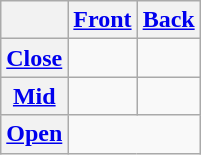<table class="wikitable" style="text-align:center">
<tr>
<th></th>
<th><a href='#'>Front</a></th>
<th><a href='#'>Back</a></th>
</tr>
<tr>
<th><a href='#'>Close</a></th>
<td></td>
<td></td>
</tr>
<tr>
<th><a href='#'>Mid</a></th>
<td></td>
<td></td>
</tr>
<tr>
<th><a href='#'>Open</a></th>
<td colspan="2"></td>
</tr>
</table>
